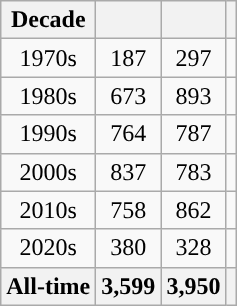<table class="wikitable sortable plainrowheaders" style="text-align:center">
<tr>
<th scope="col">Decade</th>
<th scope="col"><a href='#'></a></th>
<th scope="col"><a href='#'></a></th>
<th scope="col"><a href='#'></a></th>
</tr>
<tr>
<td>1970s</td>
<td>187</td>
<td>297</td>
<td></td>
</tr>
<tr>
<td>1980s</td>
<td>673</td>
<td>893</td>
<td></td>
</tr>
<tr>
<td>1990s</td>
<td>764</td>
<td>787</td>
<td></td>
</tr>
<tr>
<td>2000s</td>
<td>837</td>
<td>783</td>
<td></td>
</tr>
<tr>
<td>2010s</td>
<td>758</td>
<td>862</td>
<td></td>
</tr>
<tr>
<td>2020s</td>
<td>380</td>
<td>328</td>
<td></td>
</tr>
<tr>
<th style="text-align:center; ">All-time</th>
<th style="text-align:center; ">3,599</th>
<th style="text-align:center; ">3,950</th>
<th style="text-align:center; "></th>
</tr>
</table>
